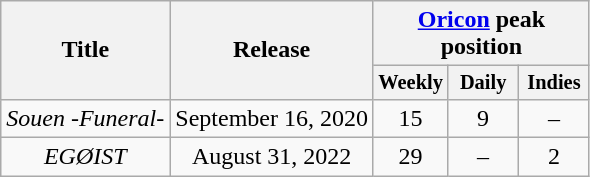<table class="wikitable" style="text-align:center;">
<tr>
<th scope="col" rowspan="2">Title</th>
<th scope="col" rowspan="2">Release</th>
<th scope="col" colspan="3"><a href='#'>Oricon</a> peak position</th>
</tr>
<tr>
<th scope="col" style="width:3em;font-size:85%;">Weekly</th>
<th scope="col" style="width:3em;font-size:85%;">Daily</th>
<th scope="col" style="width:3em;font-size:85%;">Indies</th>
</tr>
<tr>
<td><em>Souen -Funeral-</em></td>
<td>September 16, 2020</td>
<td>15</td>
<td>9</td>
<td>–</td>
</tr>
<tr>
<td><em>EGØIST</em></td>
<td>August 31, 2022</td>
<td>29</td>
<td>–</td>
<td>2</td>
</tr>
</table>
